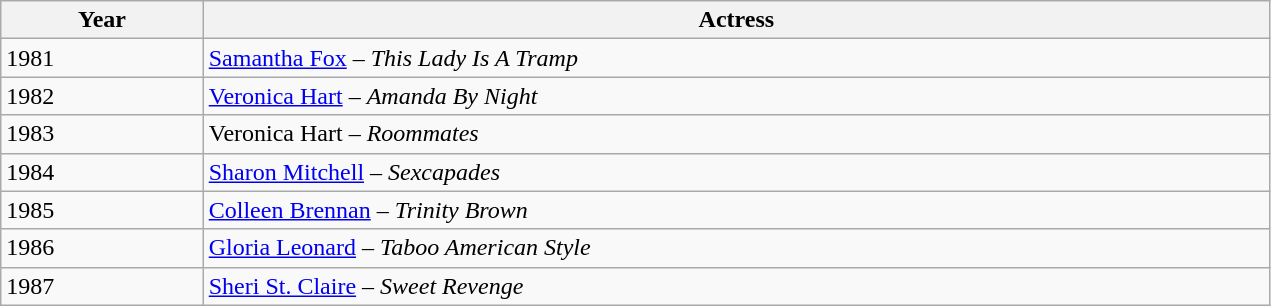<table class=wikitable width="67%">
<tr>
<th width="15">Year</th>
<th width="200">Actress</th>
</tr>
<tr>
<td>1981</td>
<td><a href='#'>Samantha Fox</a> – <em>This Lady Is A Tramp</em></td>
</tr>
<tr>
<td>1982</td>
<td><a href='#'>Veronica Hart</a> – <em>Amanda By Night</em></td>
</tr>
<tr>
<td>1983</td>
<td>Veronica Hart – <em>Roommates</em></td>
</tr>
<tr>
<td>1984</td>
<td><a href='#'>Sharon Mitchell</a> – <em>Sexcapades</em></td>
</tr>
<tr>
<td>1985</td>
<td><a href='#'>Colleen Brennan</a> – <em>Trinity Brown</em></td>
</tr>
<tr>
<td>1986</td>
<td><a href='#'>Gloria Leonard</a> – <em>Taboo American Style</em></td>
</tr>
<tr>
<td>1987</td>
<td><a href='#'>Sheri St. Claire</a> – <em>Sweet Revenge</em></td>
</tr>
</table>
